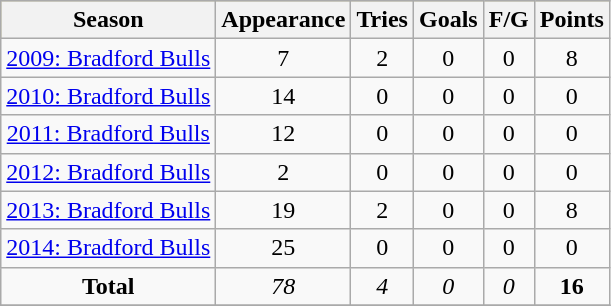<table class="wikitable" style="text-align:center;">
<tr bgcolor=#bdb76b>
<th>Season</th>
<th>Appearance</th>
<th>Tries</th>
<th>Goals</th>
<th>F/G</th>
<th>Points</th>
</tr>
<tr>
<td><a href='#'>2009: Bradford Bulls</a></td>
<td>7</td>
<td>2</td>
<td>0</td>
<td>0</td>
<td>8</td>
</tr>
<tr>
<td><a href='#'>2010: Bradford Bulls</a></td>
<td>14</td>
<td>0</td>
<td>0</td>
<td>0</td>
<td>0</td>
</tr>
<tr>
<td><a href='#'>2011: Bradford Bulls</a></td>
<td>12</td>
<td>0</td>
<td>0</td>
<td>0</td>
<td>0</td>
</tr>
<tr>
<td><a href='#'>2012: Bradford Bulls</a></td>
<td>2</td>
<td>0</td>
<td>0</td>
<td>0</td>
<td>0</td>
</tr>
<tr>
<td><a href='#'>2013: Bradford Bulls</a></td>
<td>19</td>
<td>2</td>
<td>0</td>
<td>0</td>
<td>8</td>
</tr>
<tr>
<td><a href='#'>2014: Bradford Bulls</a></td>
<td>25</td>
<td>0</td>
<td>0</td>
<td>0</td>
<td>0</td>
</tr>
<tr>
<td><strong>Total</strong></td>
<td><em>78</em></td>
<td><em>4</em></td>
<td><em>0</em></td>
<td><em>0</em></td>
<td><strong>16</strong></td>
</tr>
<tr>
</tr>
</table>
